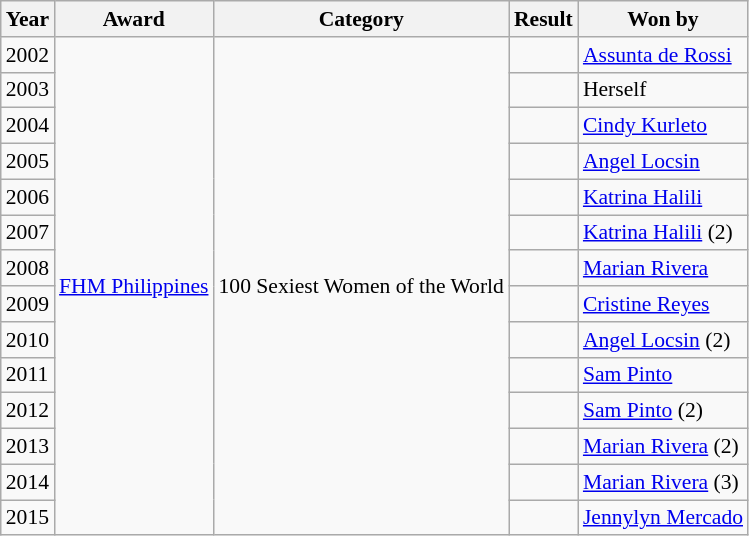<table class="wikitable" style="font-size: 90%;">
<tr>
<th>Year</th>
<th>Award</th>
<th>Category</th>
<th>Result</th>
<th>Won by</th>
</tr>
<tr>
<td>2002</td>
<td rowspan="14"><a href='#'>FHM Philippines</a></td>
<td rowspan="14">100 Sexiest Women of the World</td>
<td></td>
<td><a href='#'>Assunta de Rossi</a></td>
</tr>
<tr>
<td>2003</td>
<td></td>
<td>Herself</td>
</tr>
<tr>
<td>2004</td>
<td></td>
<td><a href='#'>Cindy Kurleto</a></td>
</tr>
<tr>
<td>2005</td>
<td></td>
<td><a href='#'>Angel Locsin</a></td>
</tr>
<tr>
<td>2006</td>
<td></td>
<td><a href='#'>Katrina Halili</a></td>
</tr>
<tr>
<td>2007</td>
<td></td>
<td><a href='#'>Katrina Halili</a> (2)</td>
</tr>
<tr>
<td>2008</td>
<td></td>
<td><a href='#'>Marian Rivera</a></td>
</tr>
<tr>
<td>2009</td>
<td></td>
<td><a href='#'>Cristine Reyes</a></td>
</tr>
<tr>
<td>2010</td>
<td></td>
<td><a href='#'>Angel Locsin</a> (2)</td>
</tr>
<tr>
<td>2011</td>
<td></td>
<td><a href='#'>Sam Pinto</a></td>
</tr>
<tr>
<td>2012</td>
<td></td>
<td><a href='#'>Sam Pinto</a> (2)</td>
</tr>
<tr>
<td>2013</td>
<td></td>
<td><a href='#'>Marian Rivera</a> (2)</td>
</tr>
<tr>
<td>2014</td>
<td></td>
<td><a href='#'>Marian Rivera</a> (3)</td>
</tr>
<tr>
<td>2015</td>
<td></td>
<td><a href='#'>Jennylyn Mercado</a></td>
</tr>
</table>
